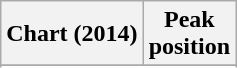<table class="wikitable sortable plainrowheaders" style="text-align:center">
<tr>
<th scope="col">Chart (2014)</th>
<th scope="col">Peak<br>position</th>
</tr>
<tr>
</tr>
<tr>
</tr>
<tr>
</tr>
</table>
